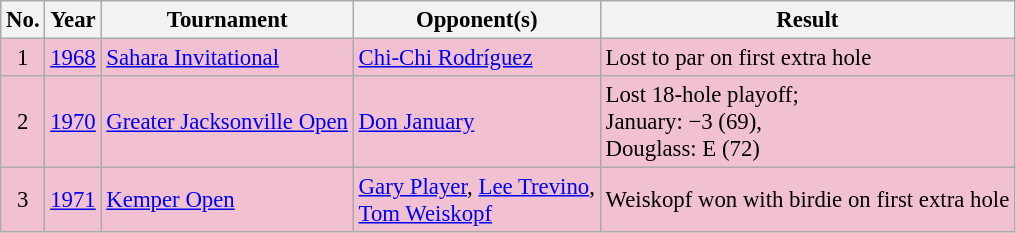<table class="wikitable" style="font-size:95%;">
<tr>
<th>No.</th>
<th>Year</th>
<th>Tournament</th>
<th>Opponent(s)</th>
<th>Result</th>
</tr>
<tr style="background:#F2C1D1;">
<td align=center>1</td>
<td><a href='#'>1968</a></td>
<td><a href='#'>Sahara Invitational</a></td>
<td> <a href='#'>Chi-Chi Rodríguez</a></td>
<td>Lost to par on first extra hole</td>
</tr>
<tr style="background:#F2C1D1;">
<td align=center>2</td>
<td><a href='#'>1970</a></td>
<td><a href='#'>Greater Jacksonville Open</a></td>
<td> <a href='#'>Don January</a></td>
<td>Lost 18-hole playoff;<br>January: −3 (69),<br>Douglass: E (72)</td>
</tr>
<tr style="background:#F2C1D1;">
<td align=center>3</td>
<td><a href='#'>1971</a></td>
<td><a href='#'>Kemper Open</a></td>
<td> <a href='#'>Gary Player</a>,  <a href='#'>Lee Trevino</a>,<br> <a href='#'>Tom Weiskopf</a></td>
<td>Weiskopf won with birdie on first extra hole</td>
</tr>
</table>
